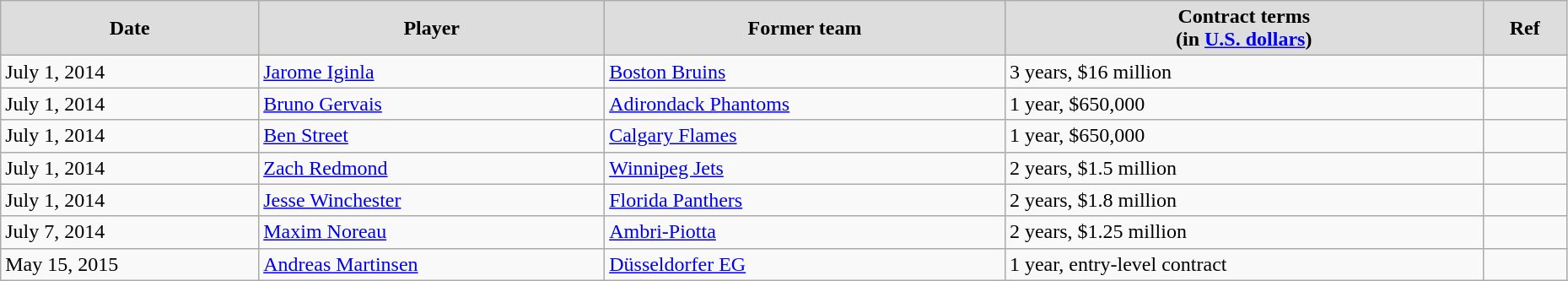<table class="wikitable" width=98%>
<tr align="center" bgcolor="#dddddd">
<td><strong>Date</strong></td>
<td><strong>Player</strong></td>
<td><strong>Former team</strong></td>
<td><strong>Contract terms</strong><br><strong>(in <a href='#'>U.S. dollars</a>)</strong></td>
<td><strong>Ref</strong></td>
</tr>
<tr>
<td>July 1, 2014</td>
<td><a href='#'>Jarome Iginla</a></td>
<td><a href='#'>Boston Bruins</a></td>
<td>3 years, $16 million</td>
<td></td>
</tr>
<tr>
<td>July 1, 2014</td>
<td><a href='#'>Bruno Gervais</a></td>
<td><a href='#'>Adirondack Phantoms</a></td>
<td>1 year, $650,000</td>
<td></td>
</tr>
<tr>
<td>July 1, 2014</td>
<td><a href='#'>Ben Street</a></td>
<td><a href='#'>Calgary Flames</a></td>
<td>1 year, $650,000</td>
<td></td>
</tr>
<tr>
<td>July 1, 2014</td>
<td><a href='#'>Zach Redmond</a></td>
<td><a href='#'>Winnipeg Jets</a></td>
<td>2 years, $1.5 million</td>
<td></td>
</tr>
<tr>
<td>July 1, 2014</td>
<td><a href='#'>Jesse Winchester</a></td>
<td><a href='#'>Florida Panthers</a></td>
<td>2 years, $1.8 million</td>
<td></td>
</tr>
<tr>
<td>July 7, 2014</td>
<td><a href='#'>Maxim Noreau</a></td>
<td><a href='#'>Ambri-Piotta</a></td>
<td>2 years, $1.25 million</td>
<td></td>
</tr>
<tr>
<td>May 15, 2015</td>
<td><a href='#'>Andreas Martinsen</a></td>
<td><a href='#'>Düsseldorfer EG</a></td>
<td>1 year, entry-level contract</td>
<td></td>
</tr>
</table>
